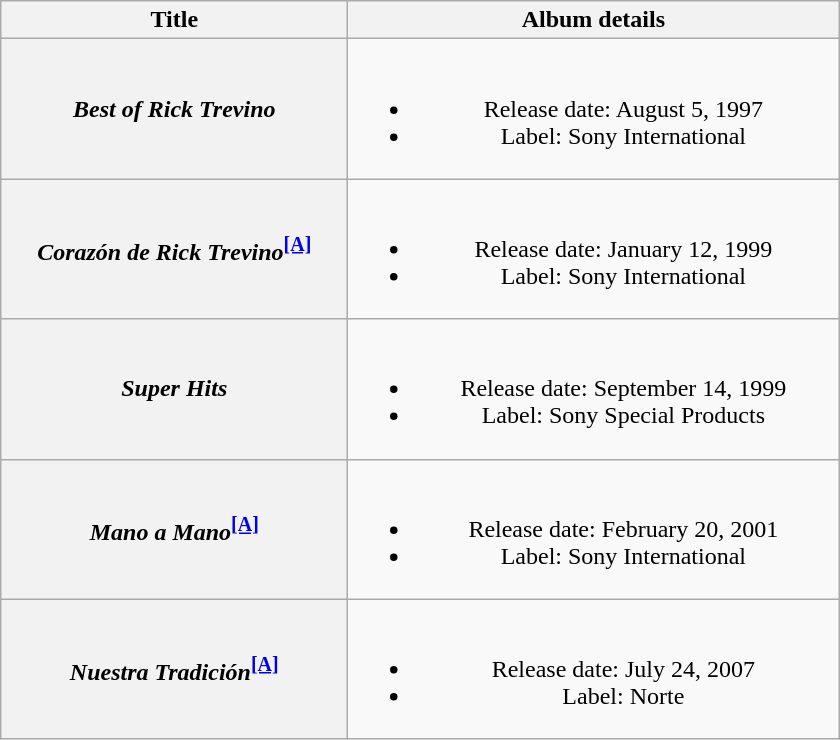<table class="wikitable plainrowheaders" style="text-align:center;">
<tr>
<th style="width:14em;">Title</th>
<th style="width:20em;">Album details</th>
</tr>
<tr>
<th scope="row"><em>Best of Rick Trevino</em></th>
<td><br><ul><li>Release date: August 5, 1997</li><li>Label: Sony International</li></ul></td>
</tr>
<tr>
<th scope="row"><em>Corazón de Rick Trevino</em><sup><span></span><a href='#'><strong>[A]</strong></a></sup></th>
<td><br><ul><li>Release date: January 12, 1999</li><li>Label: Sony International</li></ul></td>
</tr>
<tr>
<th scope="row"><em>Super Hits</em></th>
<td><br><ul><li>Release date: September 14, 1999</li><li>Label: Sony Special Products</li></ul></td>
</tr>
<tr>
<th scope="row"><em>Mano a Mano</em><sup><span></span><a href='#'><strong>[A]</strong></a></sup></th>
<td><br><ul><li>Release date: February 20, 2001</li><li>Label: Sony International</li></ul></td>
</tr>
<tr>
<th scope="row"><em>Nuestra Tradición</em><sup><span></span><a href='#'><strong>[A]</strong></a></sup></th>
<td><br><ul><li>Release date: July 24, 2007</li><li>Label: Norte</li></ul></td>
</tr>
</table>
